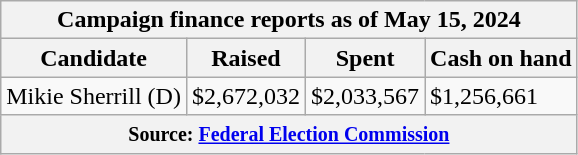<table class="wikitable sortable">
<tr>
<th colspan=4>Campaign finance reports as of May 15, 2024</th>
</tr>
<tr style="text-align:center;">
<th>Candidate</th>
<th>Raised</th>
<th>Spent</th>
<th>Cash on hand</th>
</tr>
<tr>
<td>Mikie Sherrill (D)</td>
<td>$2,672,032</td>
<td>$2,033,567</td>
<td>$1,256,661</td>
</tr>
<tr>
<th colspan="4"><small>Source: <a href='#'>Federal Election Commission</a></small></th>
</tr>
</table>
